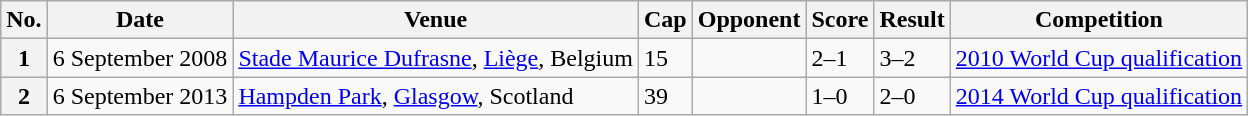<table class="wikitable sortable plainrowheaders">
<tr>
<th scope=col>No.</th>
<th scope=col data-sort-type=date>Date</th>
<th scope=col>Venue</th>
<th scope=col>Cap</th>
<th scope=col>Opponent</th>
<th scope=col>Score</th>
<th scope=col>Result</th>
<th scope=col>Competition</th>
</tr>
<tr>
<th scope=row>1</th>
<td>6 September 2008</td>
<td><a href='#'>Stade Maurice Dufrasne</a>, <a href='#'>Liège</a>, Belgium</td>
<td>15</td>
<td></td>
<td>2–1</td>
<td>3–2</td>
<td><a href='#'>2010 World Cup qualification</a></td>
</tr>
<tr>
<th scope=row>2</th>
<td>6 September 2013</td>
<td><a href='#'>Hampden Park</a>, <a href='#'>Glasgow</a>, Scotland</td>
<td>39</td>
<td></td>
<td>1–0</td>
<td>2–0</td>
<td><a href='#'>2014 World Cup qualification</a></td>
</tr>
</table>
